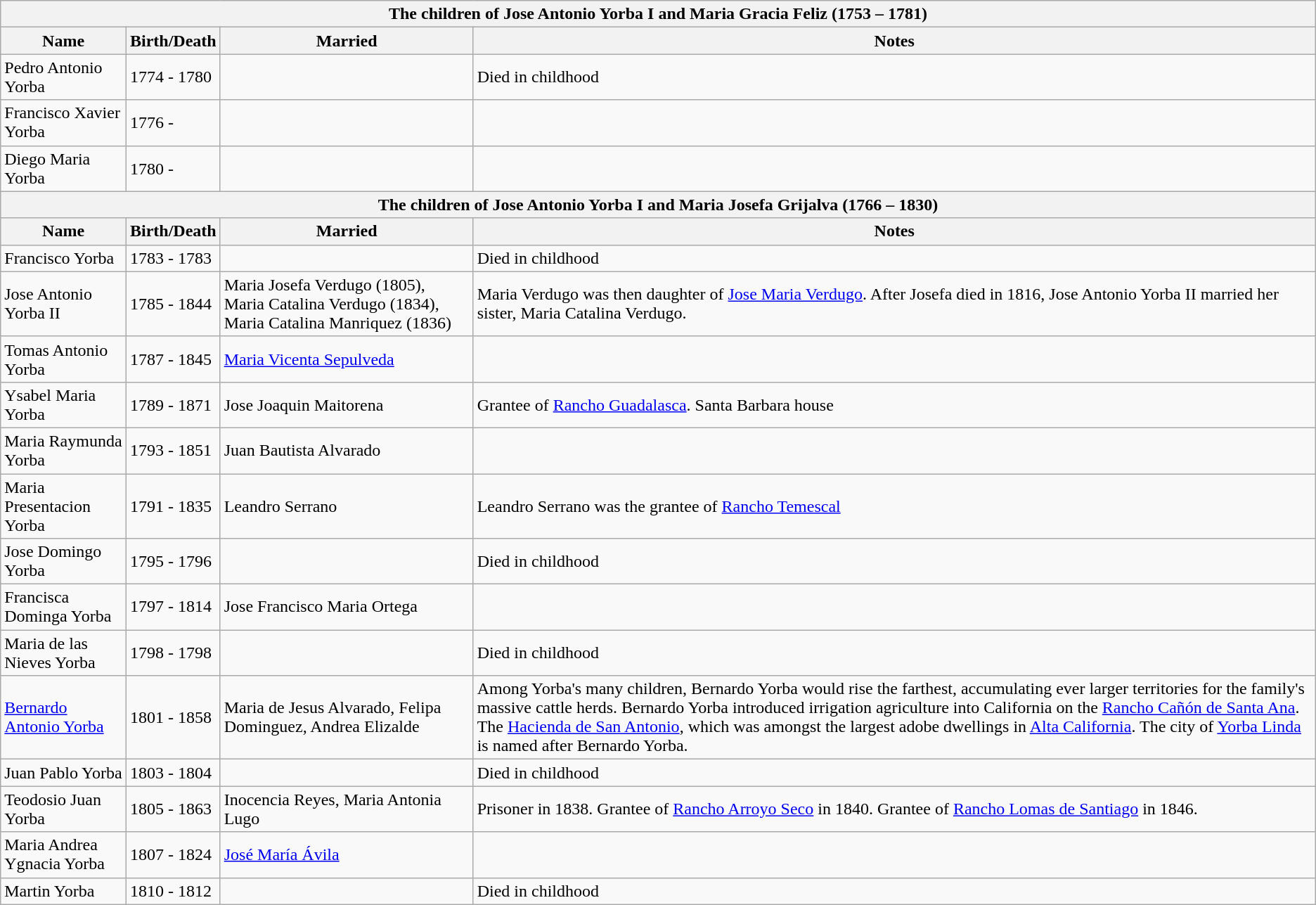<table class="wikitable">
<tr>
<th colspan="4"><strong>The children of Jose Antonio Yorba I and Maria Gracia Feliz (1753 – 1781)</strong></th>
</tr>
<tr>
<th>Name</th>
<th>Birth/Death</th>
<th>Married</th>
<th>Notes</th>
</tr>
<tr>
<td>Pedro Antonio Yorba</td>
<td>1774 - 1780</td>
<td></td>
<td>Died in childhood</td>
</tr>
<tr>
<td>Francisco Xavier Yorba</td>
<td>1776 -</td>
<td></td>
<td></td>
</tr>
<tr>
<td>Diego Maria Yorba</td>
<td>1780 -</td>
<td></td>
<td></td>
</tr>
<tr>
<th colspan="4"><strong>The children of Jose Antonio Yorba I and Maria Josefa Grijalva (1766 – 1830)</strong></th>
</tr>
<tr>
<th>Name</th>
<th>Birth/Death</th>
<th>Married</th>
<th>Notes</th>
</tr>
<tr>
<td>Francisco Yorba</td>
<td>1783 - 1783</td>
<td></td>
<td>Died in childhood</td>
</tr>
<tr>
<td>Jose Antonio Yorba II</td>
<td>1785 - 1844</td>
<td>Maria Josefa Verdugo (1805), Maria Catalina Verdugo (1834), Maria Catalina Manriquez (1836)</td>
<td>Maria Verdugo was then daughter of <a href='#'>Jose Maria Verdugo</a>. After Josefa died in 1816, Jose Antonio Yorba II married her sister, Maria Catalina Verdugo.</td>
</tr>
<tr>
<td>Tomas Antonio Yorba</td>
<td>1787 - 1845</td>
<td><a href='#'>Maria Vicenta Sepulveda</a></td>
<td></td>
</tr>
<tr>
<td>Ysabel Maria Yorba</td>
<td>1789 - 1871</td>
<td>Jose Joaquin Maitorena</td>
<td>Grantee of <a href='#'>Rancho Guadalasca</a>. Santa Barbara house</td>
</tr>
<tr>
<td>Maria Raymunda Yorba</td>
<td>1793 - 1851</td>
<td>Juan Bautista Alvarado</td>
<td></td>
</tr>
<tr>
<td>Maria Presentacion Yorba</td>
<td>1791 - 1835</td>
<td>Leandro Serrano</td>
<td>Leandro Serrano was the grantee of <a href='#'>Rancho Temescal</a></td>
</tr>
<tr>
<td>Jose Domingo Yorba</td>
<td>1795 - 1796</td>
<td></td>
<td>Died in childhood</td>
</tr>
<tr>
<td>Francisca Dominga Yorba</td>
<td>1797 - 1814</td>
<td>Jose Francisco Maria Ortega</td>
<td></td>
</tr>
<tr>
<td>Maria de las Nieves Yorba</td>
<td>1798 - 1798</td>
<td></td>
<td>Died in childhood</td>
</tr>
<tr>
<td><a href='#'>Bernardo Antonio Yorba</a></td>
<td>1801 - 1858</td>
<td>Maria de Jesus Alvarado, Felipa Dominguez, Andrea Elizalde</td>
<td>Among Yorba's many children, Bernardo Yorba would rise the farthest, accumulating ever larger territories for the family's massive cattle herds.  Bernardo Yorba introduced irrigation agriculture into California on the <a href='#'>Rancho Cañón de Santa Ana</a>.  The <a href='#'>Hacienda de San Antonio</a>, which was amongst the largest adobe dwellings in <a href='#'>Alta California</a>. The city of <a href='#'>Yorba Linda</a> is named after Bernardo Yorba.</td>
</tr>
<tr>
<td>Juan Pablo Yorba</td>
<td>1803 - 1804</td>
<td></td>
<td>Died in childhood</td>
</tr>
<tr>
<td>Teodosio Juan Yorba</td>
<td>1805 - 1863</td>
<td>Inocencia Reyes, Maria Antonia Lugo</td>
<td>Prisoner in 1838.  Grantee of <a href='#'>Rancho Arroyo Seco</a> in 1840. Grantee of <a href='#'>Rancho Lomas de Santiago</a> in 1846.</td>
</tr>
<tr>
<td>Maria Andrea Ygnacia Yorba</td>
<td>1807 - 1824</td>
<td><a href='#'>José María Ávila</a></td>
<td></td>
</tr>
<tr>
<td>Martin Yorba</td>
<td>1810 - 1812</td>
<td></td>
<td>Died in childhood</td>
</tr>
</table>
